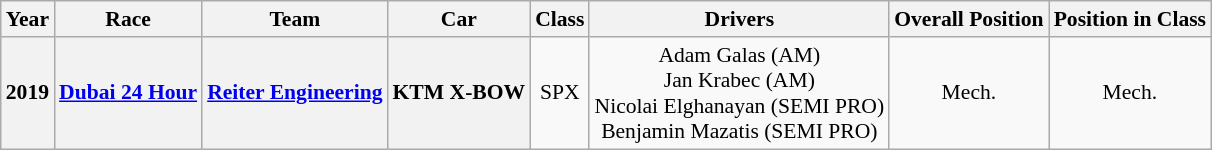<table class="wikitable" style="text-align:center; font-size:90%">
<tr>
<th>Year</th>
<th>Race</th>
<th>Team</th>
<th>Car</th>
<th>Class</th>
<th>Drivers</th>
<th>Overall Position</th>
<th>Position in Class</th>
</tr>
<tr>
<th>2019</th>
<th><a href='#'>Dubai 24 Hour</a></th>
<th><a href='#'>Reiter Engineering</a></th>
<th>KTM X-BOW</th>
<td>SPX</td>
<td>Adam Galas (AM)<br>Jan Krabec (AM)<br>Nicolai Elghanayan (SEMI PRO)<br>Benjamin Mazatis (SEMI PRO)</td>
<td>Mech.</td>
<td>Mech.</td>
</tr>
</table>
